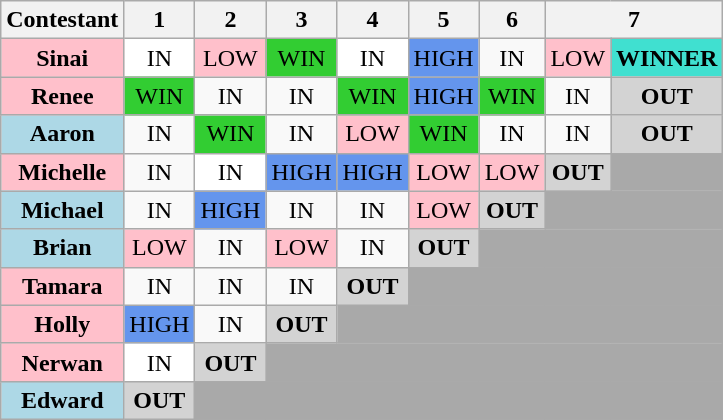<table class="wikitable" align style="text-align:center">
<tr>
<th>Contestant</th>
<th>1</th>
<th>2</th>
<th>3</th>
<th>4</th>
<th>5</th>
<th>6</th>
<th colspan=2>7</th>
</tr>
<tr>
<td style="background:pink"><strong>Sinai</strong></td>
<td style="background:white;">IN</td>
<td style="background:pink;">LOW</td>
<td style="background:limegreen;">WIN</td>
<td style="background:white;">IN</td>
<td style="background:cornflowerblue;">HIGH</td>
<td>IN</td>
<td style="background:pink;">LOW</td>
<td style="background:turquoise;"><strong>WINNER</strong></td>
</tr>
<tr>
<td style="background:pink"><strong>Renee</strong></td>
<td style="background:limegreen;">WIN</td>
<td>IN</td>
<td>IN</td>
<td style="background:limegreen;">WIN</td>
<td style="background:cornflowerblue;">HIGH</td>
<td style="background:limegreen;">WIN</td>
<td>IN</td>
<td style="background:lightgrey;"><strong>OUT</strong></td>
</tr>
<tr>
<td style="background:lightblue"><strong>Aaron</strong></td>
<td>IN</td>
<td style="background:limegreen;">WIN</td>
<td>IN</td>
<td style="background:pink;">LOW</td>
<td style="background:limegreen;">WIN</td>
<td>IN</td>
<td>IN</td>
<td style="background:lightgrey;"><strong>OUT</strong></td>
</tr>
<tr>
<td style="background:pink"><strong>Michelle</strong></td>
<td>IN</td>
<td style="background:white;">IN</td>
<td style="background:cornflowerblue;">HIGH</td>
<td style="background:cornflowerblue;">HIGH</td>
<td style="background:pink;">LOW</td>
<td style="background:pink;">LOW</td>
<td style="background:lightgrey;"><strong>OUT</strong></td>
<td colspan="1" style="background:darkgrey;"></td>
</tr>
<tr>
<td style="background:lightblue"><strong>Michael</strong></td>
<td>IN</td>
<td style="background:cornflowerblue;">HIGH</td>
<td>IN</td>
<td>IN</td>
<td style="background:pink;">LOW</td>
<td style="background:lightgrey;"><strong>OUT</strong></td>
<td colspan="2" style="background:darkgrey;"></td>
</tr>
<tr>
<td style="background:lightblue"><strong>Brian</strong></td>
<td style="background:pink;">LOW</td>
<td>IN</td>
<td style="background:pink;">LOW</td>
<td>IN</td>
<td style="background:lightgrey;"><strong>OUT</strong></td>
<td colspan="3" style="background:darkgrey;"></td>
</tr>
<tr>
<td style="background:pink"><strong>Tamara</strong></td>
<td>IN</td>
<td>IN</td>
<td>IN</td>
<td style="background:lightgrey;"><strong>OUT</strong></td>
<td colspan="4" style="background:darkgrey;"></td>
</tr>
<tr>
<td style="background:pink"><strong>Holly</strong></td>
<td style="background:cornflowerblue;">HIGH</td>
<td>IN</td>
<td style="background:lightgrey;"><strong>OUT</strong></td>
<td colspan="5" style="background:darkgrey;"></td>
</tr>
<tr>
<td style="background:pink"><strong>Nerwan</strong></td>
<td style="background:white;">IN</td>
<td style="background:lightgray;"><strong>OUT</strong></td>
<td colspan="6" style="background:darkgrey;"></td>
</tr>
<tr>
<td style="background:lightblue"><strong>Edward</strong></td>
<td style="background:lightgrey;"><strong>OUT</strong></td>
<td colspan="7" style="background:darkgrey;"></td>
</tr>
</table>
